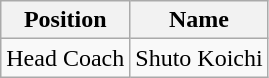<table class="wikitable">
<tr>
<th>Position</th>
<th>Name</th>
</tr>
<tr>
<td>Head Coach</td>
<td> Shuto Koichi</td>
</tr>
</table>
